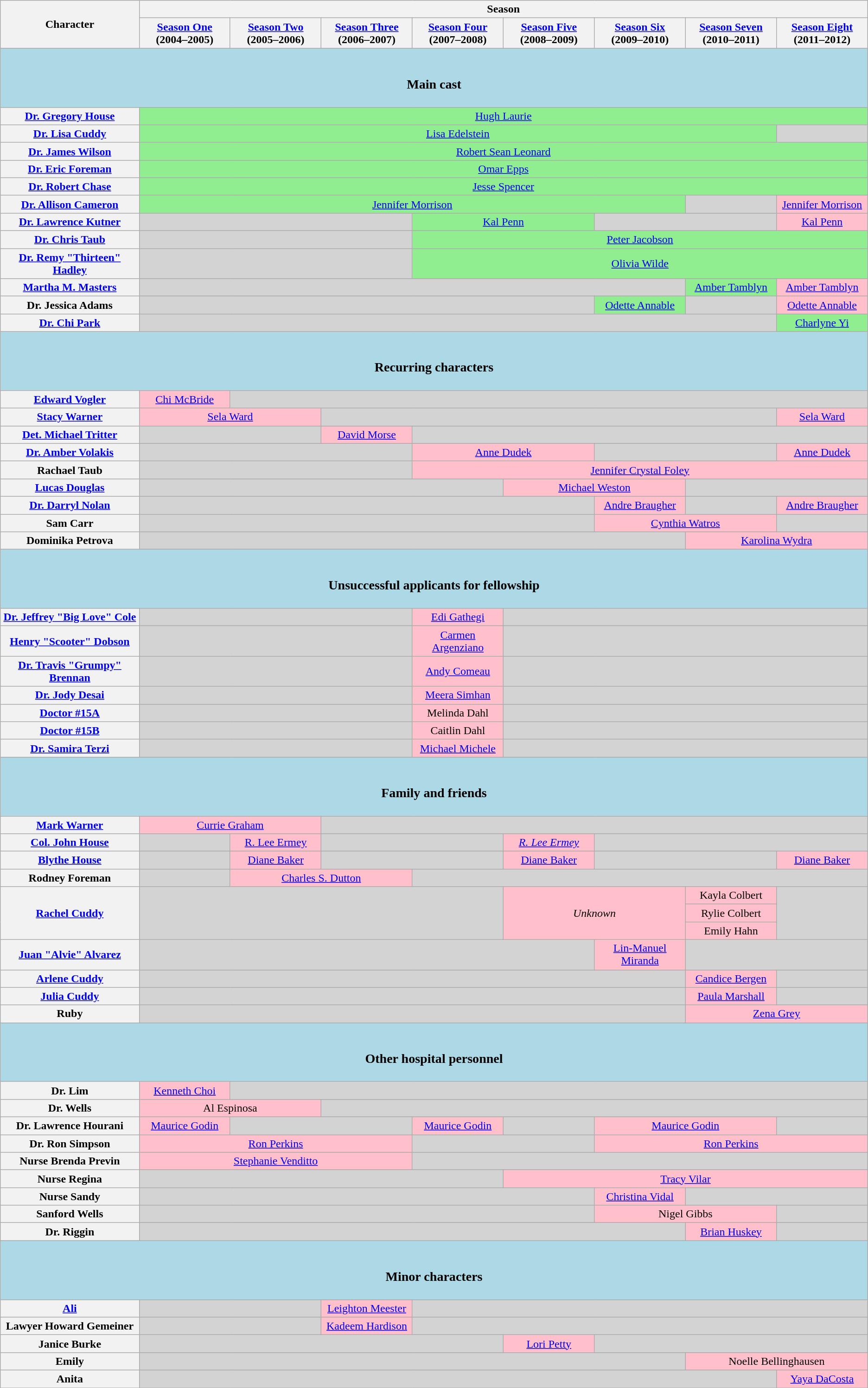<table class="wikitable" style="text-align:center">
<tr>
<th rowspan="2" width="16%">Character</th>
<th colspan="8" align="center">Season</th>
</tr>
<tr>
<th align="center" width="10.5%"><a href='#'>Season One</a><br>(2004–2005)</th>
<th align="center" width="10.5%"><a href='#'>Season Two</a><br>(2005–2006)</th>
<th align="center" width="10.5%"><a href='#'>Season Three</a><br>(2006–2007)</th>
<th align="center" width="10.5%"><a href='#'>Season Four</a><br>(2007–2008)</th>
<th align="center" width="10.5%"><a href='#'>Season Five</a><br>(2008–2009)</th>
<th align="center" width="10.5%"><a href='#'>Season Six</a><br>(2009–2010)</th>
<th align="center" width="10.5%"><a href='#'>Season Seven</a><br>(2010–2011)</th>
<th align="center" width="10.5%"><a href='#'>Season Eight</a><br>(2011–2012)</th>
</tr>
<tr>
<th colspan="9" style="background-color:lightblue;"><br><h3>Main cast</h3></th>
</tr>
<tr>
<th><a href='#'>Dr. Gregory House</a></th>
<td colspan="8" style="background-color:lightgreen;"><a href='#'><span>Hugh Laurie</span></a></td>
</tr>
<tr>
<th><a href='#'>Dr. Lisa Cuddy</a></th>
<td colspan="7" style="background-color:lightgreen;"><a href='#'><span>Lisa Edelstein</span></a></td>
<td colspan="1" style="background-color:lightgrey;"> </td>
</tr>
<tr>
<th><a href='#'>Dr. James Wilson</a></th>
<td colspan="8" style="background-color:lightgreen;"><a href='#'><span>Robert Sean Leonard</span></a></td>
</tr>
<tr>
<th><a href='#'>Dr. Eric Foreman</a></th>
<td colspan="8" style="background-color:lightgreen;"><a href='#'><span>Omar Epps</span></a></td>
</tr>
<tr>
<th><a href='#'>Dr. Robert Chase</a></th>
<td colspan="8" style="background-color:lightgreen;"><a href='#'><span>Jesse Spencer</span></a></td>
</tr>
<tr>
<th><a href='#'>Dr. Allison Cameron</a></th>
<td colspan="6" style="background-color:lightgreen;"><a href='#'><span>Jennifer Morrison</span></a></td>
<td colspan="1" style="background-color:lightgrey;"> </td>
<td colspan="1" style="background-color:pink;"><a href='#'><span>Jennifer Morrison</span></a></td>
</tr>
<tr>
<th><a href='#'>Dr. Lawrence Kutner</a></th>
<td colspan="3" style="background-color:lightgrey;"> </td>
<td colspan="2" style="background-color:lightgreen;"><a href='#'><span>Kal Penn</span></a></td>
<td colspan="2" style="background-color:lightgrey;"> </td>
<td colspan="1" style="background-color:pink;"><a href='#'><span>Kal Penn</span></a></td>
</tr>
<tr>
<th><a href='#'>Dr. Chris Taub</a></th>
<td colspan="3" style="background-color:lightgrey;"> </td>
<td colspan="5" style="background-color:lightgreen;"><a href='#'><span>Peter Jacobson</span></a></td>
</tr>
<tr>
<th><a href='#'>Dr. Remy "Thirteen" Hadley</a></th>
<td colspan="3" style="background-color:lightgrey;"> </td>
<td colspan="5" style="background-color:lightgreen;"><a href='#'><span>Olivia Wilde</span></a></td>
</tr>
<tr>
<th><a href='#'>Martha M. Masters</a></th>
<td colspan="6" style="background-color:lightgrey;"> </td>
<td colspan="1" style="background-color:lightgreen;"><a href='#'><span>Amber Tamblyn</span></a></td>
<td colspan="1" style="background-color:pink;"><a href='#'><span>Amber Tamblyn</span></a></td>
</tr>
<tr>
<th>Dr. Jessica Adams</th>
<td colspan="5" style="background-color:lightgrey;"> </td>
<td colspan="1" style="background-color:lightgreen;"><a href='#'><span>Odette Annable</span></a></td>
<td colspan="1" style="background-color:lightgrey;"> </td>
<td colspan="1" style="background-color:pink;"><a href='#'><span>Odette Annable</span></a></td>
</tr>
<tr>
<th><a href='#'>Dr. Chi Park</a></th>
<td colspan="7" style="background-color:lightgrey;"> </td>
<td colspan="1" style="background-color:lightgreen;"><a href='#'><span>Charlyne Yi</span></a></td>
</tr>
<tr>
<th colspan="9" style="background-color:lightblue;"><br><h3>Recurring characters</h3></th>
</tr>
<tr>
<th><a href='#'>Edward Vogler</a></th>
<td colspan="1" style="background-color:pink;"><a href='#'><span>Chi McBride</span></a></td>
<td colspan="7" style="background-color:lightgrey;"> </td>
</tr>
<tr>
<th><a href='#'>Stacy Warner</a></th>
<td colspan="2" style="background-color:pink;"><a href='#'><span>Sela Ward</span></a></td>
<td colspan="5" style="background-color:lightgrey;"> </td>
<td colspan="1" style="background-color:pink;"><a href='#'><span>Sela Ward</span></a></td>
</tr>
<tr>
<th><a href='#'>Det. Michael Tritter</a></th>
<td colspan="2" style="background-color:lightgrey;"> </td>
<td colspan="1" style="background-color:pink;"><a href='#'><span>David Morse</span></a></td>
<td colspan="5" style="background-color:lightgrey;"> </td>
</tr>
<tr>
<th><a href='#'>Dr. Amber Volakis</a></th>
<td colspan="3" style="background-color:lightgrey;"> </td>
<td colspan="2" style="background-color:pink;"><a href='#'><span>Anne Dudek</span></a></td>
<td colspan="2" style="background-color:lightgrey;"> </td>
<td colspan="1" style="background-color:pink;"><a href='#'><span>Anne Dudek</span></a></td>
</tr>
<tr>
<th>Rachael Taub</th>
<td colspan="3" style="background-color:lightgrey;"> </td>
<td colspan="5" style="background-color:pink;"><a href='#'><span>Jennifer Crystal Foley</span></a></td>
</tr>
<tr>
<th><a href='#'>Lucas Douglas</a></th>
<td colspan="4" style="background-color:lightgrey;"> </td>
<td colspan="2" style="background-color:pink;"><a href='#'><span>Michael Weston</span></a></td>
<td colspan="2" style="background-color:lightgrey;"> </td>
</tr>
<tr>
<th><a href='#'>Dr. Darryl Nolan</a></th>
<td colspan="5" style="background-color:lightgrey;"> </td>
<td colspan="1" style="background-color:pink;"><a href='#'><span>Andre Braugher</span></a></td>
<td colspan="1" style="background-color:lightgrey;"> </td>
<td colspan="1" style="background-color:pink;"><a href='#'><span>Andre Braugher</span></a></td>
</tr>
<tr>
<th>Sam Carr</th>
<td colspan="5" style="background-color:lightgrey;"> </td>
<td colspan="2" style="background-color:pink;"><a href='#'><span>Cynthia Watros</span></a></td>
<td colspan="1" style="background-color:lightgrey;"> </td>
</tr>
<tr>
<th>Dominika Petrova</th>
<td colspan="6" style="background-color:lightgrey;"> </td>
<td colspan="2" style="background-color:pink;"><a href='#'><span>Karolina Wydra</span></a></td>
</tr>
<tr>
<th colspan="9" style="background-color:lightblue;"><br><h3>Unsuccessful applicants for fellowship</h3></th>
</tr>
<tr>
<th><a href='#'>Dr. Jeffrey "Big Love" Cole</a></th>
<td colspan="3" style="background-color:lightgrey;"> </td>
<td colspan="1" style="background-color:pink;"><a href='#'><span>Edi Gathegi</span></a></td>
<td colspan="4" style="background-color:lightgrey;"> </td>
</tr>
<tr>
<th><a href='#'>Henry "Scooter" Dobson</a></th>
<td colspan="3" style="background-color:lightgrey;"> </td>
<td colspan="1" style="background-color:pink;"><a href='#'><span>Carmen Argenziano</span></a></td>
<td colspan="4" style="background-color:lightgrey;"> </td>
</tr>
<tr>
<th><a href='#'>Dr. Travis "Grumpy" Brennan</a></th>
<td colspan="3" style="background-color:lightgrey;"> </td>
<td colspan="1" style="background-color:pink;"><a href='#'><span>Andy Comeau</span></a></td>
<td colspan="4" style="background-color:lightgrey;"> </td>
</tr>
<tr>
<th><a href='#'>Dr. Jody Desai</a></th>
<td colspan="3" style="background-color:lightgrey;"> </td>
<td colspan="1" style="background-color:pink;"><a href='#'><span>Meera Simhan</span></a></td>
<td colspan="4" style="background-color:lightgrey;"> </td>
</tr>
<tr>
<th><a href='#'>Doctor #15A</a></th>
<td colspan="3" style="background-color:lightgrey;"> </td>
<td colspan="1" style="background-color:pink;">Melinda Dahl</td>
<td colspan="4" style="background-color:lightgrey;"> </td>
</tr>
<tr>
<th><a href='#'>Doctor #15B</a></th>
<td colspan="3" style="background-color:lightgrey;"> </td>
<td colspan="1" style="background-color:pink;">Caitlin Dahl</td>
<td colspan="4" style="background-color:lightgrey;"> </td>
</tr>
<tr>
<th><a href='#'>Dr. Samira Terzi</a></th>
<td colspan="3" style="background-color:lightgrey;"> </td>
<td colspan="1" style="background-color:pink;"><a href='#'><span>Michael Michele</span></a></td>
<td colspan="4" style="background-color:lightgrey;"> </td>
</tr>
<tr>
<th colspan="9" style="background-color:lightblue;"><br><h3>Family and friends</h3></th>
</tr>
<tr>
<th><a href='#'>Mark Warner</a></th>
<td colspan="2" style="background-color:pink;"><a href='#'><span>Currie Graham</span></a></td>
<td colspan="6" style="background-color:lightgrey;"> </td>
</tr>
<tr>
<th><a href='#'>Col. John House</a></th>
<td colspan="1" style="background-color:lightgrey;"> </td>
<td colspan="1" style="background-color:pink;"><a href='#'><span>R. Lee Ermey</span></a></td>
<td colspan="2" style="background-color:lightgrey;"> </td>
<td colspan="1" style="background-color:pink;"><em><a href='#'><span>R. Lee Ermey</span></a></em></td>
<td colspan="3" style="background-color:lightgrey;"> </td>
</tr>
<tr>
<th><a href='#'>Blythe House</a></th>
<td colspan="1" style="background-color:lightgrey;"> </td>
<td colspan="1" style="background-color:pink;"><a href='#'><span>Diane Baker</span></a></td>
<td colspan="2" style="background-color:lightgrey;"> </td>
<td colspan="1" style="background-color:pink;"><a href='#'><span>Diane Baker</span></a></td>
<td colspan="2" style="background-color:lightgrey;"> </td>
<td colspan="1" style="background-color:pink;"><a href='#'><span>Diane Baker</span></a></td>
</tr>
<tr>
<th>Rodney Foreman</th>
<td colspan="1" style="background-color:lightgrey;"> </td>
<td colspan="2" style="background-color:pink;"><a href='#'><span>Charles S. Dutton</span></a></td>
<td colspan="5" style="background-color:lightgrey;"> </td>
</tr>
<tr>
<th rowspan="3"><a href='#'>Rachel Cuddy</a></th>
<td rowspan="3" colspan="4" style="background-color:lightgrey;"> </td>
<td rowspan="3" colspan="2" style="background-color:pink;"><em>Unknown</em></td>
<td colspan="1" style="background-color:pink;">Kayla Colbert</td>
<td rowspan="3" colspan="1" style="background-color:lightgrey;"> </td>
</tr>
<tr>
<td colspan="1" style="background-color:pink;">Rylie Colbert</td>
</tr>
<tr>
<td colspan="1" style="background-color:pink;">Emily Hahn</td>
</tr>
<tr>
<th><a href='#'>Juan "Alvie" Alvarez</a></th>
<td colspan="5" style="background-color:lightgrey;"> </td>
<td colspan="1" style="background-color:pink;"><a href='#'><span>Lin-Manuel Miranda</span></a></td>
<td colspan="2" style="background-color:lightgrey;"> </td>
</tr>
<tr>
<th><a href='#'>Arlene Cuddy</a></th>
<td colspan="6" style="background-color:lightgrey;"> </td>
<td colspan="1" style="background-color:pink;"><a href='#'><span>Candice Bergen</span></a></td>
<td colspan="1" style="background-color:lightgrey;"> </td>
</tr>
<tr>
<th><a href='#'>Julia Cuddy</a></th>
<td colspan="6" style="background-color:lightgrey;"> </td>
<td colspan="1" style="background-color:pink;"><a href='#'><span>Paula Marshall</span></a></td>
<td colspan="1" style="background-color:lightgrey;"> </td>
</tr>
<tr>
<th>Ruby</th>
<td colspan="6" style="background-color:lightgrey;"> </td>
<td colspan="2" style="background-color:pink;"><a href='#'><span>Zena Grey</span></a></td>
</tr>
<tr>
<th colspan="9" style="background-color:lightblue;"><br><h3>Other hospital personnel</h3></th>
</tr>
<tr>
<th>Dr. Lim</th>
<td colspan="1" style="background-color:pink;"><a href='#'><span>Kenneth Choi</span></a></td>
<td colspan="7" style="background-color:lightgrey;"> </td>
</tr>
<tr>
<th>Dr. Wells</th>
<td colspan="2" style="background-color:pink;">Al Espinosa</td>
<td colspan="6" style="background-color:lightgrey;"> </td>
</tr>
<tr>
<th>Dr. Lawrence Hourani</th>
<td colspan="1" style="background-color:pink;"><a href='#'><span>Maurice Godin</span></a></td>
<td colspan="2" style="background-color:lightgrey;"> </td>
<td colspan="1" style="background-color:pink;"><a href='#'><span>Maurice Godin</span></a></td>
<td colspan="1" style="background-color:lightgrey;"> </td>
<td colspan="2" style="background-color:pink;"><a href='#'><span>Maurice Godin</span></a></td>
<td colspan="1" style="background-color:lightgrey;"> </td>
</tr>
<tr>
<th>Dr. Ron Simpson</th>
<td colspan="3" style="background-color:pink;"><a href='#'><span>Ron Perkins</span></a></td>
<td colspan="2" style="background-color:lightgrey;"> </td>
<td colspan="3" style="background-color:pink;"><a href='#'><span>Ron Perkins</span></a></td>
</tr>
<tr>
<th>Nurse Brenda Previn</th>
<td colspan="3" style="background-color:pink;"><a href='#'><span>Stephanie Venditto</span></a></td>
<td colspan="5" style="background-color:lightgrey;"> </td>
</tr>
<tr>
<th>Nurse Regina</th>
<td colspan="4" style="background-color:lightgrey;"> </td>
<td colspan="4" style="background-color:pink;"><a href='#'><span>Tracy Vilar</span></a></td>
</tr>
<tr>
<th>Nurse Sandy</th>
<td colspan="5" style="background-color:lightgrey;"> </td>
<td colspan="1" style="background-color:pink;"><a href='#'><span>Christina Vidal</span></a></td>
<td colspan="2" style="background-color:lightgrey;"> </td>
</tr>
<tr>
<th>Sanford Wells</th>
<td colspan="5" style="background-color:lightgrey;"> </td>
<td colspan="2" style="background-color:pink;">Nigel Gibbs</td>
<td colspan="1" style="background-color:lightgrey;"> </td>
</tr>
<tr>
<th>Dr. Riggin</th>
<td colspan="6" style="background-color:lightgrey;"> </td>
<td colspan="1" style="background-color:pink;"><a href='#'><span>Brian Huskey</span></a></td>
<td colspan="1" style="background-color:lightgrey;"> </td>
</tr>
<tr>
<th colspan="9" style="background-color:lightblue;"><br><h3>Minor characters</h3></th>
</tr>
<tr>
<th><a href='#'>Ali</a></th>
<td colspan="2" style="background-color:lightgrey;"> </td>
<td colspan="1" style="background-color:pink;"><a href='#'><span>Leighton Meester</span></a></td>
<td colspan="5" style="background-color:lightgrey;"> </td>
</tr>
<tr>
<th>Lawyer Howard Gemeiner</th>
<td colspan="2" style="background-color:lightgrey;"> </td>
<td colspan="1" style="background-color:pink;"><a href='#'><span>Kadeem Hardison</span></a></td>
<td colspan="5" style="background-color:lightgrey;"> </td>
</tr>
<tr>
<th>Janice Burke</th>
<td colspan="4" style="background-color:lightgrey;"> </td>
<td colspan="1" style="background-color:pink;"><a href='#'><span>Lori Petty</span></a></td>
<td colspan="3" style="background-color:lightgrey;"> </td>
</tr>
<tr>
<th>Emily</th>
<td colspan="6" style="background-color:lightgrey;"> </td>
<td colspan="2" style="background-color:pink;">Noelle Bellinghausen</td>
</tr>
<tr>
<th>Anita</th>
<td colspan="7" style="background-color:lightgrey;"> </td>
<td colspan="1" style="background-color:pink;"><a href='#'><span>Yaya DaCosta</span></a></td>
</tr>
<tr>
</tr>
</table>
